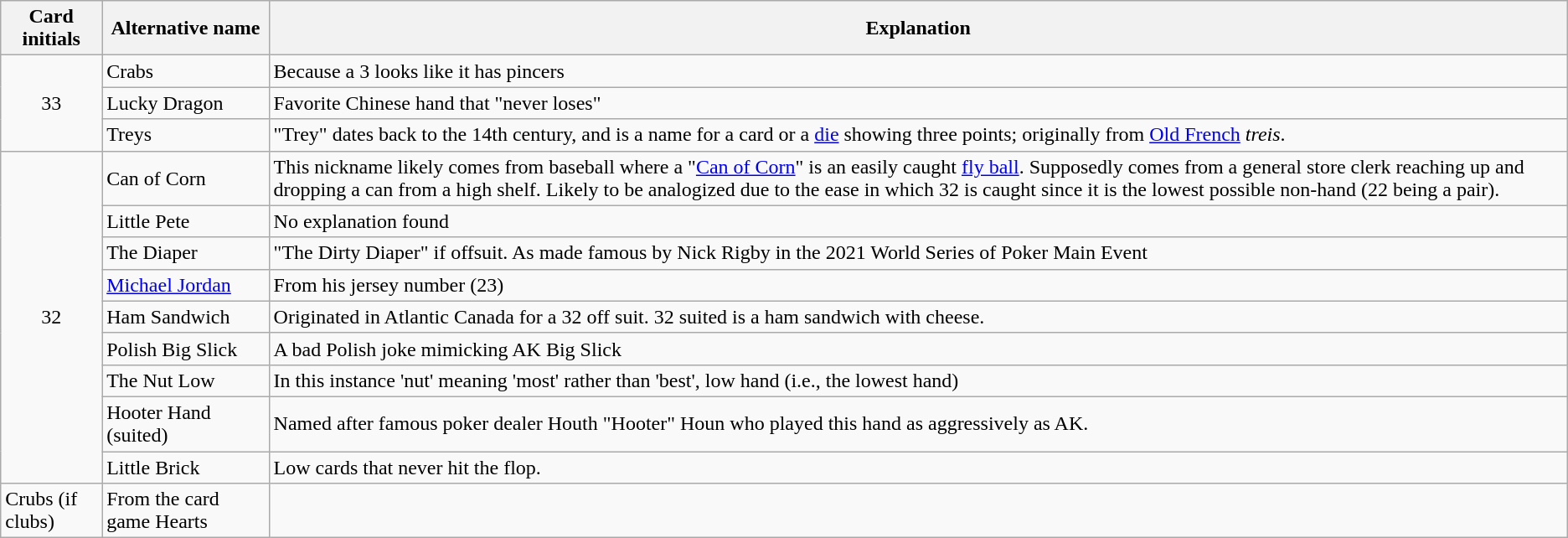<table class="wikitable">
<tr>
<th>Card initials</th>
<th>Alternative name</th>
<th>Explanation</th>
</tr>
<tr>
<td align="center" rowspan="3">33</td>
<td>Crabs</td>
<td>Because a 3 looks like it has pincers</td>
</tr>
<tr>
<td>Lucky Dragon</td>
<td>Favorite Chinese hand that "never loses"</td>
</tr>
<tr>
<td>Treys</td>
<td>"Trey" dates back to the 14th century, and is a name for a card or a <a href='#'>die</a> showing three points; originally from <a href='#'>Old French</a> <em>treis</em>.</td>
</tr>
<tr>
<td rowspan="9" align="center">32</td>
<td>Can of Corn</td>
<td>This nickname likely comes from baseball where a "<a href='#'>Can of Corn</a>" is an easily caught <a href='#'>fly ball</a>. Supposedly comes from a general store clerk reaching up and dropping a can from a high shelf. Likely to be analogized due to the ease in which 32 is caught since it is the lowest possible non-hand (22 being a pair).</td>
</tr>
<tr>
<td>Little Pete</td>
<td>No explanation found</td>
</tr>
<tr>
<td>The Diaper</td>
<td>"The Dirty Diaper" if offsuit.  As made famous by Nick Rigby in the 2021 World Series of Poker Main Event</td>
</tr>
<tr>
<td><a href='#'>Michael Jordan</a></td>
<td>From his jersey number (23)</td>
</tr>
<tr>
<td>Ham Sandwich</td>
<td>Originated in Atlantic Canada for a 32 off suit. 32 suited is a ham sandwich with cheese.</td>
</tr>
<tr>
<td>Polish Big Slick</td>
<td>A bad Polish joke mimicking AK Big Slick</td>
</tr>
<tr>
<td>The Nut Low</td>
<td>In this instance 'nut' meaning 'most' rather than 'best', low hand (i.e., the lowest hand)</td>
</tr>
<tr>
<td>Hooter Hand (suited)</td>
<td>Named after famous poker dealer Houth "Hooter" Houn who played this hand as aggressively as AK.</td>
</tr>
<tr>
<td>Little Brick</td>
<td>Low cards that never hit the flop.</td>
</tr>
<tr>
<td>Crubs (if clubs)</td>
<td>From the card game Hearts</td>
<td></td>
</tr>
</table>
